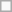<table class=wikitable>
<tr>
<td> </td>
</tr>
</table>
